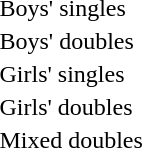<table>
<tr>
<td>Boys' singles<br></td>
<td></td>
<td></td>
<td></td>
</tr>
<tr>
<td>Boys' doubles<br></td>
<td><br></td>
<td><br></td>
<td><br></td>
</tr>
<tr>
<td>Girls' singles<br></td>
<td></td>
<td></td>
<td></td>
</tr>
<tr>
<td>Girls' doubles<br></td>
<td><br></td>
<td><br></td>
<td><br></td>
</tr>
<tr>
<td>Mixed doubles<br></td>
<td><br></td>
<td><br></td>
<td><br></td>
</tr>
<tr>
</tr>
</table>
